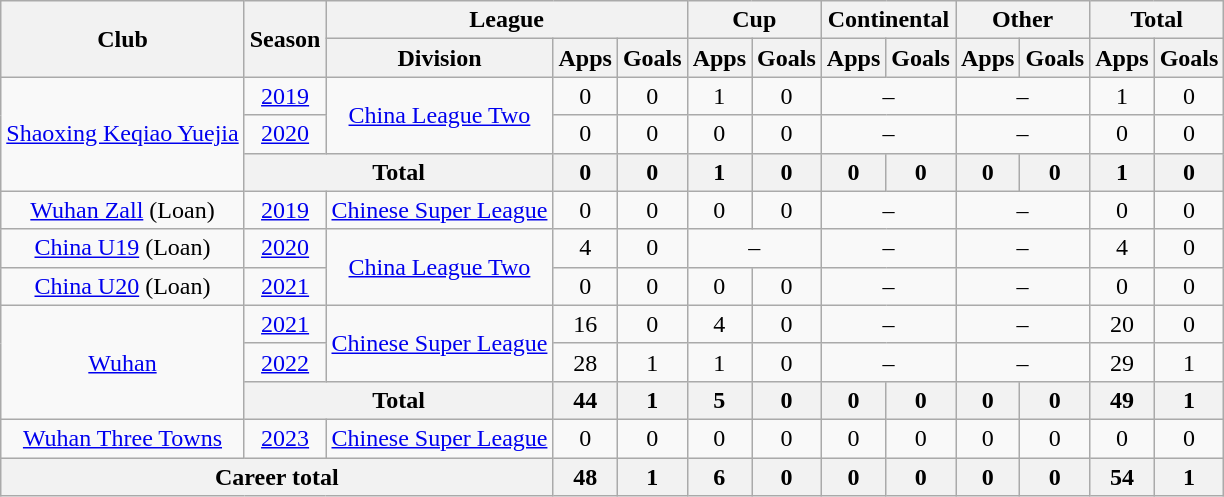<table class="wikitable" style="text-align: center">
<tr>
<th rowspan="2">Club</th>
<th rowspan="2">Season</th>
<th colspan="3">League</th>
<th colspan="2">Cup</th>
<th colspan="2">Continental</th>
<th colspan="2">Other</th>
<th colspan="2">Total</th>
</tr>
<tr>
<th>Division</th>
<th>Apps</th>
<th>Goals</th>
<th>Apps</th>
<th>Goals</th>
<th>Apps</th>
<th>Goals</th>
<th>Apps</th>
<th>Goals</th>
<th>Apps</th>
<th>Goals</th>
</tr>
<tr>
<td rowspan=3><a href='#'>Shaoxing Keqiao Yuejia</a></td>
<td><a href='#'>2019</a></td>
<td rowspan=2><a href='#'>China League Two</a></td>
<td>0</td>
<td>0</td>
<td>1</td>
<td>0</td>
<td colspan="2">–</td>
<td colspan="2">–</td>
<td>1</td>
<td>0</td>
</tr>
<tr>
<td><a href='#'>2020</a></td>
<td>0</td>
<td>0</td>
<td>0</td>
<td>0</td>
<td colspan="2">–</td>
<td colspan="2">–</td>
<td>0</td>
<td>0</td>
</tr>
<tr>
<th colspan=2>Total</th>
<th>0</th>
<th>0</th>
<th>1</th>
<th>0</th>
<th>0</th>
<th>0</th>
<th>0</th>
<th>0</th>
<th>1</th>
<th>0</th>
</tr>
<tr>
<td><a href='#'>Wuhan Zall</a> (Loan)</td>
<td><a href='#'>2019</a></td>
<td><a href='#'>Chinese Super League</a></td>
<td>0</td>
<td>0</td>
<td>0</td>
<td>0</td>
<td colspan="2">–</td>
<td colspan="2">–</td>
<td>0</td>
<td>0</td>
</tr>
<tr>
<td><a href='#'>China U19</a> (Loan)</td>
<td><a href='#'>2020</a></td>
<td rowspan=2><a href='#'>China League Two</a></td>
<td>4</td>
<td>0</td>
<td colspan="2">–</td>
<td colspan="2">–</td>
<td colspan="2">–</td>
<td>4</td>
<td>0</td>
</tr>
<tr>
<td><a href='#'>China U20</a> (Loan)</td>
<td><a href='#'>2021</a></td>
<td>0</td>
<td>0</td>
<td>0</td>
<td>0</td>
<td colspan="2">–</td>
<td colspan="2">–</td>
<td>0</td>
<td>0</td>
</tr>
<tr>
<td rowspan=3><a href='#'>Wuhan</a></td>
<td><a href='#'>2021</a></td>
<td rowspan=2><a href='#'>Chinese Super League</a></td>
<td>16</td>
<td>0</td>
<td>4</td>
<td>0</td>
<td colspan="2">–</td>
<td colspan="2">–</td>
<td>20</td>
<td>0</td>
</tr>
<tr>
<td><a href='#'>2022</a></td>
<td>28</td>
<td>1</td>
<td>1</td>
<td>0</td>
<td colspan="2">–</td>
<td colspan="2">–</td>
<td>29</td>
<td>1</td>
</tr>
<tr>
<th colspan=2>Total</th>
<th>44</th>
<th>1</th>
<th>5</th>
<th>0</th>
<th>0</th>
<th>0</th>
<th>0</th>
<th>0</th>
<th>49</th>
<th>1</th>
</tr>
<tr>
<td><a href='#'>Wuhan Three Towns</a></td>
<td><a href='#'>2023</a></td>
<td><a href='#'>Chinese Super League</a></td>
<td>0</td>
<td>0</td>
<td>0</td>
<td>0</td>
<td>0</td>
<td>0</td>
<td>0</td>
<td>0</td>
<td>0</td>
<td>0</td>
</tr>
<tr>
<th colspan=3>Career total</th>
<th>48</th>
<th>1</th>
<th>6</th>
<th>0</th>
<th>0</th>
<th>0</th>
<th>0</th>
<th>0</th>
<th>54</th>
<th>1</th>
</tr>
</table>
